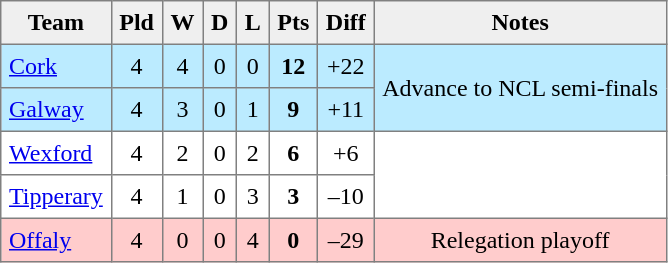<table style=border-collapse:collapse border=1 cellspacing=0 cellpadding=5>
<tr align=center bgcolor=#efefef>
<th>Team</th>
<th>Pld</th>
<th>W</th>
<th>D</th>
<th>L</th>
<th>Pts</th>
<th>Diff</th>
<th>Notes</th>
</tr>
<tr align=center style="background:#BBEBFF">
<td style="text-align:left;"> <a href='#'>Cork</a></td>
<td>4</td>
<td>4</td>
<td>0</td>
<td>0</td>
<td><strong>12</strong></td>
<td>+22</td>
<td rowspan=2>Advance to NCL semi-finals</td>
</tr>
<tr align=center style="background:#BBEBFF;">
<td style="text-align:left;"> <a href='#'>Galway</a></td>
<td>4</td>
<td>3</td>
<td>0</td>
<td>1</td>
<td><strong>9</strong></td>
<td>+11</td>
</tr>
<tr align=center style="background:#FFFFFF;">
<td style="text-align:left;"> <a href='#'>Wexford</a></td>
<td>4</td>
<td>2</td>
<td>0</td>
<td>2</td>
<td><strong>6</strong></td>
<td>+6</td>
<td rowspan=2></td>
</tr>
<tr align=center style="background:#FFFFFF;">
<td style="text-align:left;"> <a href='#'>Tipperary</a></td>
<td>4</td>
<td>1</td>
<td>0</td>
<td>3</td>
<td><strong>3</strong></td>
<td>–10</td>
</tr>
<tr align=center style="background:#FFCCCC;">
<td style="text-align:left;"> <a href='#'>Offaly</a></td>
<td>4</td>
<td>0</td>
<td>0</td>
<td>4</td>
<td><strong>0</strong></td>
<td>–29</td>
<td>Relegation playoff</td>
</tr>
</table>
